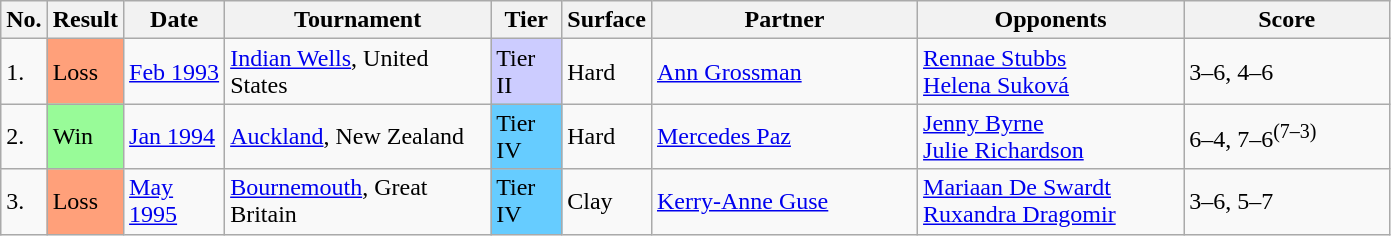<table class="sortable wikitable">
<tr>
<th style="width:20px">No.</th>
<th style="width:40px">Result</th>
<th style="width:60px">Date</th>
<th style="width:170px">Tournament</th>
<th style="width:40px">Tier</th>
<th style="width:50px">Surface</th>
<th style="width:170px">Partner</th>
<th style="width:170px">Opponents</th>
<th style="width:130px" class="unsortable">Score</th>
</tr>
<tr>
<td>1.</td>
<td style="background:#ffa07a;">Loss</td>
<td><a href='#'>Feb 1993</a></td>
<td><a href='#'>Indian Wells</a>, United States</td>
<td style="background:#ccf;">Tier II</td>
<td>Hard</td>
<td> <a href='#'>Ann Grossman</a></td>
<td> <a href='#'>Rennae Stubbs</a><br> <a href='#'>Helena Suková</a></td>
<td>3–6, 4–6</td>
</tr>
<tr>
<td>2.</td>
<td style="background:#98fb98;">Win</td>
<td><a href='#'>Jan 1994</a></td>
<td><a href='#'>Auckland</a>, New Zealand</td>
<td style="background:#6cf;">Tier IV</td>
<td>Hard</td>
<td> <a href='#'>Mercedes Paz</a></td>
<td> <a href='#'>Jenny Byrne</a><br> <a href='#'>Julie Richardson</a></td>
<td>6–4, 7–6<sup>(7–3)</sup></td>
</tr>
<tr>
<td>3.</td>
<td style="background:#ffa07a;">Loss</td>
<td><a href='#'>May 1995</a></td>
<td><a href='#'>Bournemouth</a>, Great Britain</td>
<td style="background:#6cf;">Tier IV</td>
<td>Clay</td>
<td> <a href='#'>Kerry-Anne Guse</a></td>
<td> <a href='#'>Mariaan De Swardt</a><br> <a href='#'>Ruxandra Dragomir</a></td>
<td>3–6, 5–7</td>
</tr>
</table>
